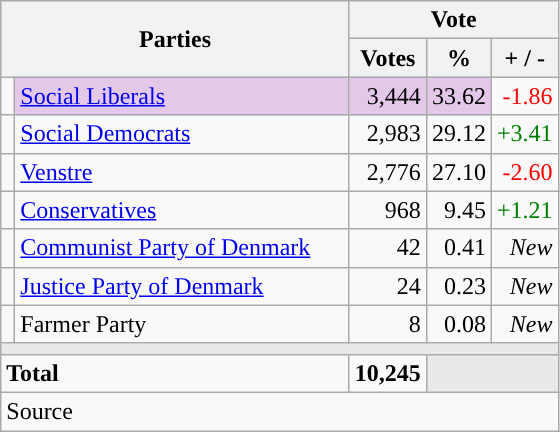<table class="wikitable" style="text-align:right;">
<tr>
<th style="text-align:centre;" rowspan="2" colspan="2" width="225">Parties</th>
<th colspan="3">Vote</th>
</tr>
<tr>
<th width="15">Votes</th>
<th width="15">%</th>
<th width="15">+ / -</th>
</tr>
<tr>
<td width="2" style="color:inherit;background:"></td>
<td bgcolor=#e3c8e9  align="left"><a href='#'>Social Liberals</a></td>
<td bgcolor=#e3c8e9>3,444</td>
<td bgcolor=#e3c8e9>33.62</td>
<td style=color:red;>-1.86</td>
</tr>
<tr>
<td width="2" style="color:inherit;background:"></td>
<td align="left"><a href='#'>Social Democrats</a></td>
<td>2,983</td>
<td>29.12</td>
<td style=color:green;>+3.41</td>
</tr>
<tr>
<td width="2" style="color:inherit;background:"></td>
<td align="left"><a href='#'>Venstre</a></td>
<td>2,776</td>
<td>27.10</td>
<td style=color:red;>-2.60</td>
</tr>
<tr>
<td width="2" style="color:inherit;background:"></td>
<td align="left"><a href='#'>Conservatives</a></td>
<td>968</td>
<td>9.45</td>
<td style=color:green;>+1.21</td>
</tr>
<tr>
<td width="2" style="color:inherit;background:"></td>
<td align="left"><a href='#'>Communist Party of Denmark</a></td>
<td>42</td>
<td>0.41</td>
<td><em>New</em></td>
</tr>
<tr>
<td width="2" style="color:inherit;background:"></td>
<td align="left"><a href='#'>Justice Party of Denmark</a></td>
<td>24</td>
<td>0.23</td>
<td><em>New</em></td>
</tr>
<tr>
<td width="2" style="color:inherit;background:"></td>
<td align="left">Farmer Party</td>
<td>8</td>
<td>0.08</td>
<td><em>New</em></td>
</tr>
<tr>
<td colspan="7" bgcolor="#E9E9E9"></td>
</tr>
<tr>
<td align="left" colspan="2"><strong>Total</strong></td>
<td><strong>10,245</strong></td>
<td bgcolor="#E9E9E9" colspan="2"></td>
</tr>
<tr>
<td align="left" colspan="6">Source</td>
</tr>
</table>
